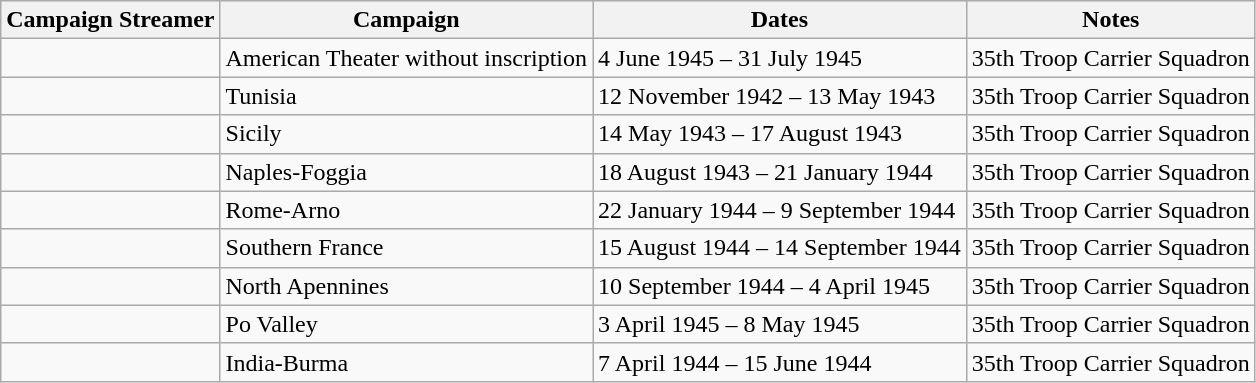<table class="wikitable">
<tr style="background:#efefef;">
<th>Campaign Streamer</th>
<th>Campaign</th>
<th>Dates</th>
<th>Notes</th>
</tr>
<tr>
<td></td>
<td>American Theater without inscription</td>
<td>4 June 1945 – 31 July 1945</td>
<td>35th Troop Carrier Squadron</td>
</tr>
<tr>
<td></td>
<td>Tunisia</td>
<td>12 November 1942 – 13 May 1943</td>
<td>35th Troop Carrier Squadron</td>
</tr>
<tr>
<td></td>
<td>Sicily</td>
<td>14 May 1943 – 17 August 1943</td>
<td>35th Troop Carrier Squadron</td>
</tr>
<tr>
<td></td>
<td>Naples-Foggia</td>
<td>18 August 1943 – 21 January 1944</td>
<td>35th Troop Carrier Squadron</td>
</tr>
<tr>
<td></td>
<td>Rome-Arno</td>
<td>22 January 1944 – 9 September 1944</td>
<td>35th Troop Carrier Squadron</td>
</tr>
<tr>
<td></td>
<td>Southern France</td>
<td>15 August 1944 – 14 September 1944</td>
<td>35th Troop Carrier Squadron</td>
</tr>
<tr>
<td></td>
<td>North Apennines</td>
<td>10 September 1944 – 4 April 1945</td>
<td>35th Troop Carrier Squadron</td>
</tr>
<tr>
<td></td>
<td>Po Valley</td>
<td>3 April 1945 – 8 May 1945</td>
<td>35th Troop Carrier Squadron</td>
</tr>
<tr>
<td></td>
<td>India-Burma</td>
<td>7 April 1944 – 15 June 1944</td>
<td>35th Troop Carrier Squadron</td>
</tr>
</table>
